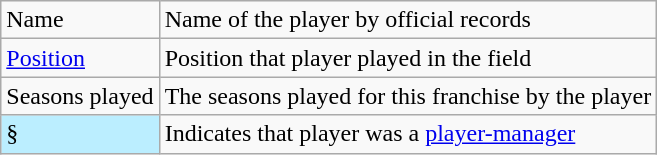<table class="wikitable">
<tr>
<td>Name</td>
<td>Name of the player by official records</td>
</tr>
<tr>
<td><a href='#'>Position</a></td>
<td>Position that player played in the field</td>
</tr>
<tr>
<td>Seasons played</td>
<td>The seasons played for this franchise by the player</td>
</tr>
<tr>
<td bgcolor="#bbeeff">§</td>
<td>Indicates that player was a <a href='#'>player-manager</a></td>
</tr>
</table>
